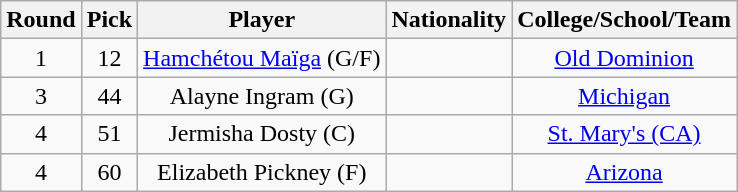<table class="wikitable">
<tr>
<th>Round</th>
<th>Pick</th>
<th>Player</th>
<th>Nationality</th>
<th>College/School/Team</th>
</tr>
<tr align="center">
<td>1</td>
<td>12</td>
<td><a href='#'>Hamchétou Maïga</a> (G/F)</td>
<td></td>
<td><a href='#'>Old Dominion</a></td>
</tr>
<tr align="center">
<td>3</td>
<td>44</td>
<td>Alayne Ingram (G)</td>
<td></td>
<td><a href='#'>Michigan</a></td>
</tr>
<tr align="center">
<td>4</td>
<td>51</td>
<td>Jermisha Dosty (C)</td>
<td></td>
<td><a href='#'>St. Mary's (CA)</a></td>
</tr>
<tr align="center">
<td>4</td>
<td>60</td>
<td>Elizabeth Pickney (F)</td>
<td></td>
<td><a href='#'>Arizona</a></td>
</tr>
</table>
